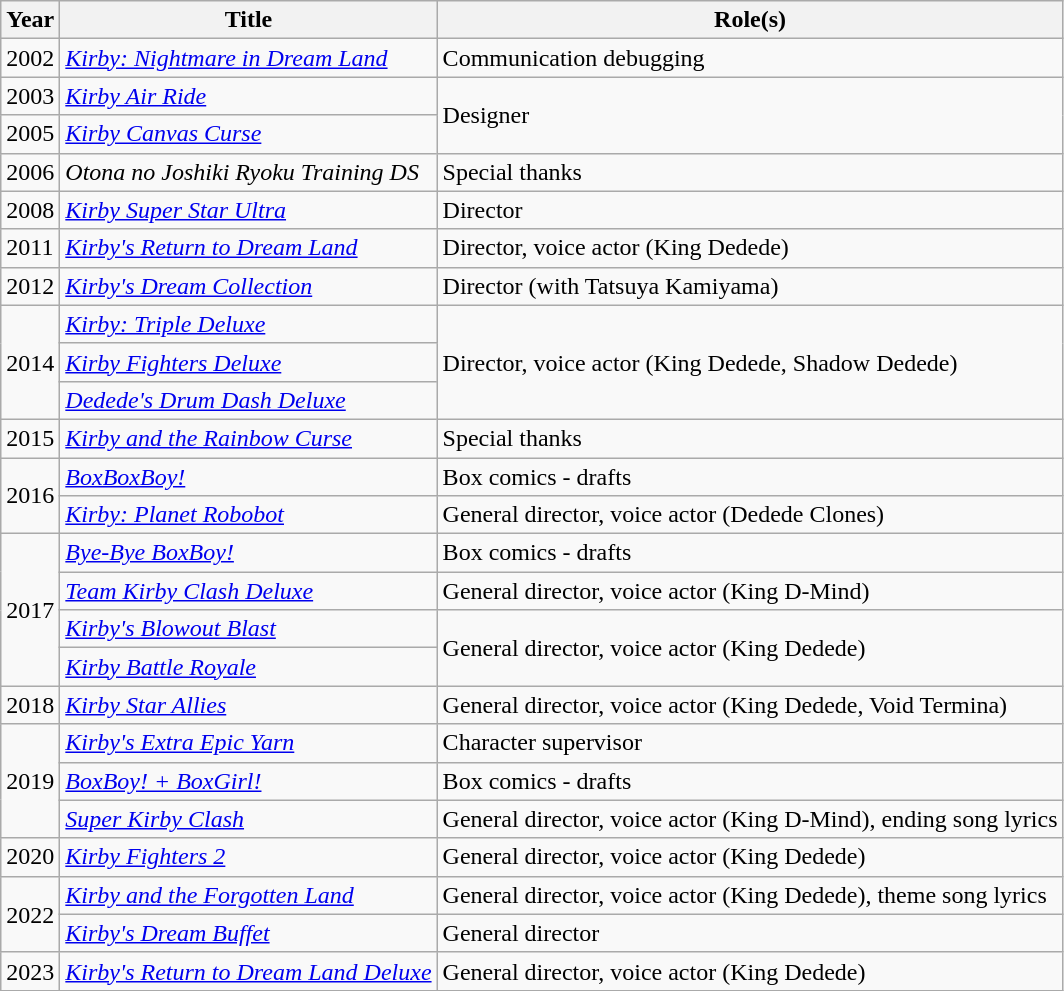<table class="wikitable sortable">
<tr>
<th scope="col">Year</th>
<th scope="col">Title</th>
<th scope="col">Role(s)</th>
</tr>
<tr>
<td>2002</td>
<td><em><a href='#'>Kirby: Nightmare in Dream Land</a></em></td>
<td>Communication debugging</td>
</tr>
<tr>
<td>2003</td>
<td><em><a href='#'>Kirby Air Ride</a></em></td>
<td rowspan="2">Designer</td>
</tr>
<tr>
<td>2005</td>
<td><em><a href='#'>Kirby Canvas Curse</a></em></td>
</tr>
<tr>
<td>2006</td>
<td><em>Otona no Joshiki Ryoku Training DS</em></td>
<td>Special thanks</td>
</tr>
<tr>
<td>2008</td>
<td><em><a href='#'>Kirby Super Star Ultra</a></em></td>
<td>Director</td>
</tr>
<tr>
<td>2011</td>
<td><em><a href='#'>Kirby's Return to Dream Land</a></em></td>
<td>Director, voice actor (King Dedede)</td>
</tr>
<tr>
<td>2012</td>
<td><em><a href='#'>Kirby's Dream Collection</a></em></td>
<td>Director (with Tatsuya Kamiyama)</td>
</tr>
<tr>
<td rowspan="3">2014</td>
<td><em><a href='#'>Kirby: Triple Deluxe</a></em></td>
<td rowspan="3">Director, voice actor (King Dedede, Shadow Dedede)</td>
</tr>
<tr>
<td><em><a href='#'>Kirby Fighters Deluxe</a></em></td>
</tr>
<tr>
<td><em><a href='#'>Dedede's Drum Dash Deluxe</a></em></td>
</tr>
<tr>
<td>2015</td>
<td><em><a href='#'>Kirby and the Rainbow Curse</a></em></td>
<td>Special thanks</td>
</tr>
<tr>
<td rowspan="2">2016</td>
<td><em><a href='#'>BoxBoxBoy!</a></em></td>
<td>Box comics - drafts</td>
</tr>
<tr>
<td><em><a href='#'>Kirby: Planet Robobot</a></em></td>
<td>General director, voice actor (Dedede Clones)</td>
</tr>
<tr>
<td rowspan="4">2017</td>
<td><em><a href='#'>Bye-Bye BoxBoy!</a></em></td>
<td>Box comics - drafts</td>
</tr>
<tr>
<td><em><a href='#'>Team Kirby Clash Deluxe</a></em></td>
<td>General director, voice actor (King D-Mind)</td>
</tr>
<tr>
<td><em><a href='#'>Kirby's Blowout Blast</a></em></td>
<td rowspan="2">General director, voice actor (King Dedede)</td>
</tr>
<tr>
<td><em><a href='#'>Kirby Battle Royale</a></em></td>
</tr>
<tr>
<td>2018</td>
<td><em><a href='#'>Kirby Star Allies</a></em></td>
<td>General director, voice actor (King Dedede, Void Termina)</td>
</tr>
<tr>
<td rowspan="3">2019</td>
<td><em><a href='#'>Kirby's Extra Epic Yarn</a></em></td>
<td>Character supervisor</td>
</tr>
<tr>
<td><em><a href='#'>BoxBoy! + BoxGirl!</a></em></td>
<td>Box comics - drafts</td>
</tr>
<tr>
<td><em><a href='#'>Super Kirby Clash</a></em></td>
<td>General director, voice actor (King D-Mind), ending song lyrics</td>
</tr>
<tr>
<td>2020</td>
<td><em><a href='#'>Kirby Fighters 2</a></em></td>
<td>General director, voice actor (King Dedede)</td>
</tr>
<tr>
<td rowspan="2">2022</td>
<td><em><a href='#'>Kirby and the Forgotten Land</a></em></td>
<td>General director, voice actor (King Dedede), theme song lyrics</td>
</tr>
<tr>
<td><em><a href='#'>Kirby's Dream Buffet</a></em></td>
<td>General director</td>
</tr>
<tr>
<td>2023</td>
<td><em><a href='#'>Kirby's Return to Dream Land Deluxe</a></em></td>
<td>General director, voice actor (King Dedede)</td>
</tr>
</table>
